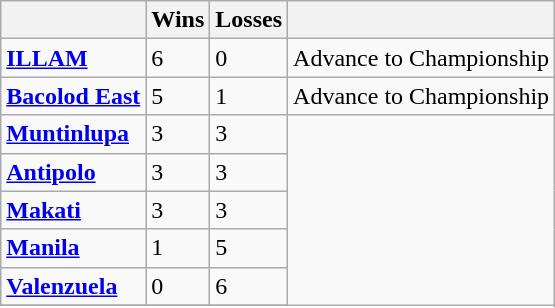<table class="wikitable">
<tr align=center>
<th></th>
<th>Wins</th>
<th>Losses</th>
<th></th>
</tr>
<tr>
<td><strong><a href='#'>ILLAM</a></strong></td>
<td>6</td>
<td>0</td>
<td>Advance to Championship</td>
</tr>
<tr>
<td><strong><a href='#'>Bacolod East</a></strong></td>
<td>5</td>
<td>1</td>
<td>Advance to Championship</td>
</tr>
<tr>
<td><strong><a href='#'>Muntinlupa</a></strong></td>
<td>3</td>
<td>3</td>
</tr>
<tr>
<td><strong><a href='#'>Antipolo</a></strong></td>
<td>3</td>
<td>3</td>
</tr>
<tr>
<td><strong><a href='#'>Makati</a></strong></td>
<td>3</td>
<td>3</td>
</tr>
<tr>
<td><strong><a href='#'>Manila</a></strong></td>
<td>1</td>
<td>5</td>
</tr>
<tr>
<td><strong><a href='#'>Valenzuela</a></strong></td>
<td>0</td>
<td>6</td>
</tr>
<tr>
</tr>
</table>
